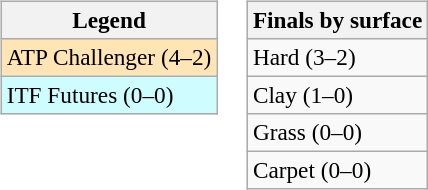<table>
<tr valign=top>
<td><br><table class=wikitable style=font-size:97%>
<tr>
<th>Legend</th>
</tr>
<tr bgcolor=moccasin>
<td>ATP Challenger (4–2)</td>
</tr>
<tr bgcolor=cffcff>
<td>ITF Futures (0–0)</td>
</tr>
</table>
</td>
<td><br><table class=wikitable style=font-size:97%>
<tr>
<th>Finals by surface</th>
</tr>
<tr>
<td>Hard (3–2)</td>
</tr>
<tr>
<td>Clay (1–0)</td>
</tr>
<tr>
<td>Grass (0–0)</td>
</tr>
<tr>
<td>Carpet (0–0)</td>
</tr>
</table>
</td>
</tr>
</table>
